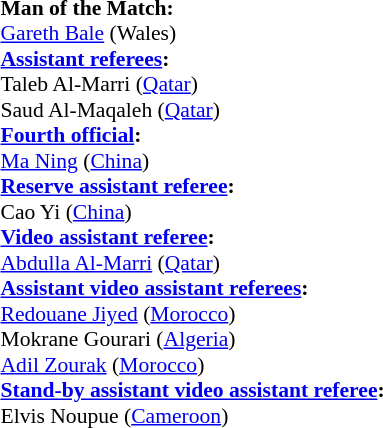<table style="width:100%; font-size:90%;">
<tr>
<td><br><strong>Man of the Match:</strong>
<br><a href='#'>Gareth Bale</a> (Wales)<br><strong><a href='#'>Assistant referees</a>:</strong>
<br>Taleb Al-Marri (<a href='#'>Qatar</a>)
<br>Saud Al-Maqaleh (<a href='#'>Qatar</a>)
<br><strong><a href='#'>Fourth official</a>:</strong>
<br><a href='#'>Ma Ning</a> (<a href='#'>China</a>)
<br><strong><a href='#'>Reserve assistant referee</a>:</strong>
<br>Cao Yi (<a href='#'>China</a>)
<br><strong><a href='#'>Video assistant referee</a>:</strong>
<br><a href='#'>Abdulla Al-Marri</a> (<a href='#'>Qatar</a>)
<br><strong><a href='#'>Assistant video assistant referees</a>:</strong>
<br><a href='#'>Redouane Jiyed</a> (<a href='#'>Morocco</a>)
<br> Mokrane Gourari (<a href='#'>Algeria</a>)
<br><a href='#'>Adil Zourak</a> (<a href='#'>Morocco</a>)
<br><strong><a href='#'>Stand-by assistant video assistant referee</a>:</strong>
<br>Elvis Noupue (<a href='#'>Cameroon</a>)</td>
</tr>
</table>
